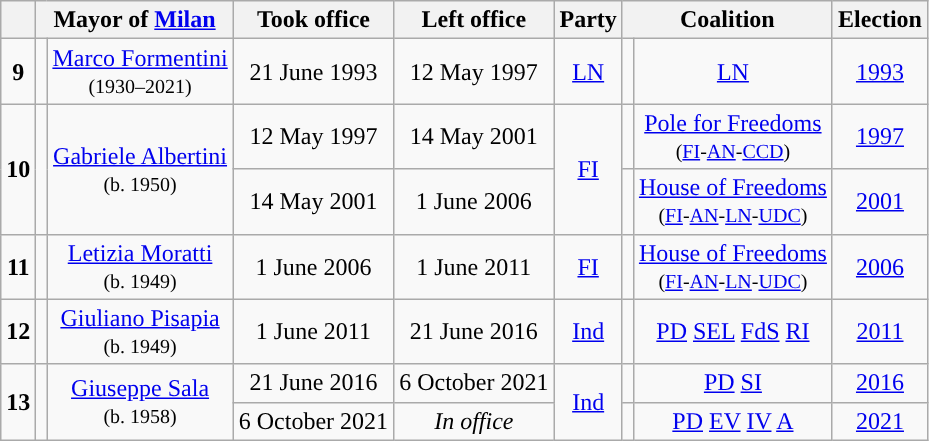<table class="wikitable" style="text-align: center;">
<tr>
<th><br></th>
<th colspan="2">Mayor of <a href='#'>Milan</a></th>
<th>Took office</th>
<th>Left office</th>
<th>Party</th>
<th colspan="2">Coalition</th>
<th>Election</th>
</tr>
<tr>
<td rowspan="1" style="background: "><strong>9</strong></td>
<td rowspan="1"></td>
<td rowspan="1"><a href='#'>Marco Formentini</a> <br><small>(1930–2021)</small></td>
<td rowspan="1">21 June 1993</td>
<td rowspan="1">12 May 1997</td>
<td rowspan="1"><a href='#'>LN</a></td>
<td style="background: "></td>
<td><a href='#'>LN</a></td>
<td><a href='#'>1993</a></td>
</tr>
<tr>
<td rowspan="2" style="background: "><strong>10</strong></td>
<td rowspan="2"></td>
<td rowspan="2"><a href='#'>Gabriele Albertini</a> <br><small>(b. 1950)</small></td>
<td>12 May 1997</td>
<td>14 May 2001</td>
<td rowspan="2"><a href='#'>FI</a></td>
<td style="background: "></td>
<td><a href='#'>Pole for Freedoms</a><br><small>(<a href='#'>FI</a>-<a href='#'>AN</a>-<a href='#'>CCD</a>)</small></td>
<td><a href='#'>1997</a></td>
</tr>
<tr>
<td>14 May 2001</td>
<td>1 June 2006</td>
<td style="background: "></td>
<td><a href='#'>House of Freedoms</a><br><small>(<a href='#'>FI</a>-<a href='#'>AN</a>-<a href='#'>LN</a>-<a href='#'>UDC</a>)</small></td>
<td><a href='#'>2001</a></td>
</tr>
<tr>
<td rowspan="1" style="background: "><strong>11</strong></td>
<td rowspan="1"></td>
<td rowspan="1"><a href='#'>Letizia Moratti</a> <br><small>(b. 1949)</small></td>
<td rowspan="1">1 June 2006</td>
<td rowspan="1">1 June 2011</td>
<td rowspan="1"><a href='#'>FI</a></td>
<td style="background: "></td>
<td><a href='#'>House of Freedoms</a><br><small>(<a href='#'>FI</a>-<a href='#'>AN</a>-<a href='#'>LN</a>-<a href='#'>UDC</a>)</small></td>
<td><a href='#'>2006</a></td>
</tr>
<tr>
<td rowspan="1" style="background: "><strong>12</strong></td>
<td rowspan="1"></td>
<td rowspan="1"><a href='#'>Giuliano Pisapia</a> <br><small>(b. 1949)</small></td>
<td rowspan="1">1 June 2011</td>
<td rowspan="1">21 June 2016</td>
<td rowspan="1"><a href='#'>Ind</a></td>
<td style="background: "></td>
<td><a href='#'>PD</a>  <a href='#'>SEL</a>  <a href='#'>FdS</a>  <a href='#'>RI</a></td>
<td><a href='#'>2011</a></td>
</tr>
<tr>
<td rowspan="2" style="background: "><strong>13</strong></td>
<td rowspan="2"></td>
<td rowspan="2"><a href='#'>Giuseppe Sala</a> <br><small>(b. 1958)</small></td>
<td>21 June 2016</td>
<td>6 October 2021</td>
<td rowspan="2"><a href='#'>Ind</a></td>
<td style="background: "></td>
<td><a href='#'>PD</a>  <a href='#'>SI</a></td>
<td><a href='#'>2016</a></td>
</tr>
<tr>
<td>6 October 2021</td>
<td><em>In office</em></td>
<td style="background: "></td>
<td><a href='#'>PD</a>  <a href='#'>EV</a>  <a href='#'>IV</a>  <a href='#'>A</a></td>
<td><a href='#'>2021</a></td>
</tr>
</table>
